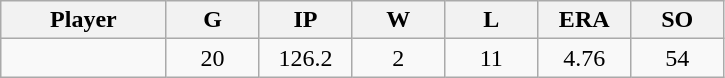<table class="wikitable sortable">
<tr>
<th bgcolor="#DDDDFF" width="16%">Player</th>
<th bgcolor="#DDDDFF" width="9%">G</th>
<th bgcolor="#DDDDFF" width="9%">IP</th>
<th bgcolor="#DDDDFF" width="9%">W</th>
<th bgcolor="#DDDDFF" width="9%">L</th>
<th bgcolor="#DDDDFF" width="9%">ERA</th>
<th bgcolor="#DDDDFF" width="9%">SO</th>
</tr>
<tr align="center">
<td></td>
<td>20</td>
<td>126.2</td>
<td>2</td>
<td>11</td>
<td>4.76</td>
<td>54</td>
</tr>
</table>
